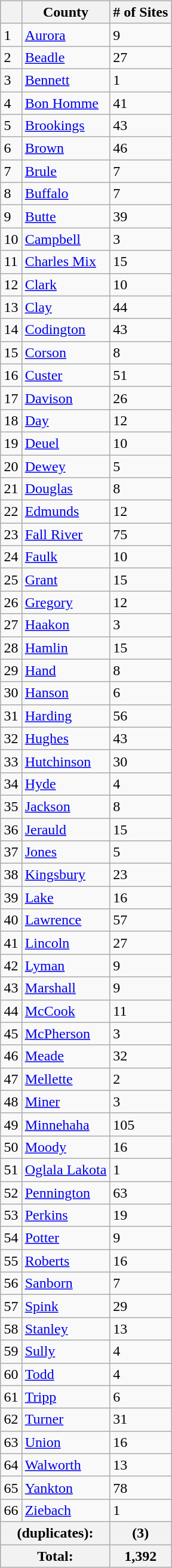<table width=100%>
<tr>
<td style="width:330px; vertical-align:top"><br>

</td>
<td style="width:330px; vertical-align:top" align="center"><br><table class="wikitable sortable">
<tr>
<th></th>
<th><strong>County</strong></th>
<th><strong># of Sites</strong></th>
</tr>
<tr ->
<td>1</td>
<td><a href='#'>Aurora</a></td>
<td>9</td>
</tr>
<tr ->
<td>2</td>
<td><a href='#'>Beadle</a></td>
<td>27</td>
</tr>
<tr ->
<td>3</td>
<td><a href='#'>Bennett</a></td>
<td>1</td>
</tr>
<tr ->
<td>4</td>
<td><a href='#'>Bon Homme</a></td>
<td>41</td>
</tr>
<tr ->
<td>5</td>
<td><a href='#'>Brookings</a></td>
<td>43</td>
</tr>
<tr ->
<td>6</td>
<td><a href='#'>Brown</a></td>
<td>46</td>
</tr>
<tr ->
<td>7</td>
<td><a href='#'>Brule</a></td>
<td>7</td>
</tr>
<tr ->
<td>8</td>
<td><a href='#'>Buffalo</a></td>
<td>7</td>
</tr>
<tr ->
<td>9</td>
<td><a href='#'>Butte</a></td>
<td>39</td>
</tr>
<tr ->
<td>10</td>
<td><a href='#'>Campbell</a></td>
<td>3</td>
</tr>
<tr ->
<td>11</td>
<td><a href='#'>Charles Mix</a></td>
<td>15</td>
</tr>
<tr ->
<td>12</td>
<td><a href='#'>Clark</a></td>
<td>10</td>
</tr>
<tr ->
<td>13</td>
<td><a href='#'>Clay</a></td>
<td>44</td>
</tr>
<tr ->
<td>14</td>
<td><a href='#'>Codington</a></td>
<td>43</td>
</tr>
<tr ->
<td>15</td>
<td><a href='#'>Corson</a></td>
<td>8</td>
</tr>
<tr ->
<td>16</td>
<td><a href='#'>Custer</a></td>
<td>51</td>
</tr>
<tr ->
<td>17</td>
<td><a href='#'>Davison</a></td>
<td>26</td>
</tr>
<tr ->
<td>18</td>
<td><a href='#'>Day</a></td>
<td>12</td>
</tr>
<tr ->
<td>19</td>
<td><a href='#'>Deuel</a></td>
<td>10</td>
</tr>
<tr ->
<td>20</td>
<td><a href='#'>Dewey</a></td>
<td>5</td>
</tr>
<tr ->
<td>21</td>
<td><a href='#'>Douglas</a></td>
<td>8</td>
</tr>
<tr ->
<td>22</td>
<td><a href='#'>Edmunds</a></td>
<td>12</td>
</tr>
<tr ->
<td>23</td>
<td><a href='#'>Fall River</a></td>
<td>75</td>
</tr>
<tr ->
<td>24</td>
<td><a href='#'>Faulk</a></td>
<td>10</td>
</tr>
<tr ->
<td>25</td>
<td><a href='#'>Grant</a></td>
<td>15</td>
</tr>
<tr ->
<td>26</td>
<td><a href='#'>Gregory</a></td>
<td>12</td>
</tr>
<tr ->
<td>27</td>
<td><a href='#'>Haakon</a></td>
<td>3</td>
</tr>
<tr ->
<td>28</td>
<td><a href='#'>Hamlin</a></td>
<td>15</td>
</tr>
<tr ->
<td>29</td>
<td><a href='#'>Hand</a></td>
<td>8</td>
</tr>
<tr ->
<td>30</td>
<td><a href='#'>Hanson</a></td>
<td>6</td>
</tr>
<tr ->
<td>31</td>
<td><a href='#'>Harding</a></td>
<td>56</td>
</tr>
<tr ->
<td>32</td>
<td><a href='#'>Hughes</a></td>
<td>43</td>
</tr>
<tr ->
<td>33</td>
<td><a href='#'>Hutchinson</a></td>
<td>30</td>
</tr>
<tr ->
<td>34</td>
<td><a href='#'>Hyde</a></td>
<td>4</td>
</tr>
<tr ->
<td>35</td>
<td><a href='#'>Jackson</a></td>
<td>8</td>
</tr>
<tr ->
<td>36</td>
<td><a href='#'>Jerauld</a></td>
<td>15</td>
</tr>
<tr ->
<td>37</td>
<td><a href='#'>Jones</a></td>
<td>5</td>
</tr>
<tr ->
<td>38</td>
<td><a href='#'>Kingsbury</a></td>
<td>23</td>
</tr>
<tr ->
<td>39</td>
<td><a href='#'>Lake</a></td>
<td>16</td>
</tr>
<tr ->
<td>40</td>
<td><a href='#'>Lawrence</a></td>
<td>57</td>
</tr>
<tr ->
<td>41</td>
<td><a href='#'>Lincoln</a></td>
<td>27</td>
</tr>
<tr ->
<td>42</td>
<td><a href='#'>Lyman</a></td>
<td>9</td>
</tr>
<tr ->
<td>43</td>
<td><a href='#'>Marshall</a></td>
<td>9</td>
</tr>
<tr ->
<td>44</td>
<td><a href='#'>McCook</a></td>
<td>11</td>
</tr>
<tr ->
<td>45</td>
<td><a href='#'>McPherson</a></td>
<td>3</td>
</tr>
<tr ->
<td>46</td>
<td><a href='#'>Meade</a></td>
<td>32</td>
</tr>
<tr ->
<td>47</td>
<td><a href='#'>Mellette</a></td>
<td>2</td>
</tr>
<tr ->
<td>48</td>
<td><a href='#'>Miner</a></td>
<td>3</td>
</tr>
<tr ->
<td>49</td>
<td><a href='#'>Minnehaha</a></td>
<td>105</td>
</tr>
<tr ->
<td>50</td>
<td><a href='#'>Moody</a></td>
<td>16</td>
</tr>
<tr ->
<td>51</td>
<td><a href='#'>Oglala Lakota</a></td>
<td>1</td>
</tr>
<tr ->
<td>52</td>
<td><a href='#'>Pennington</a></td>
<td>63</td>
</tr>
<tr ->
<td>53</td>
<td><a href='#'>Perkins</a></td>
<td>19</td>
</tr>
<tr ->
<td>54</td>
<td><a href='#'>Potter</a></td>
<td>9</td>
</tr>
<tr ->
<td>55</td>
<td><a href='#'>Roberts</a></td>
<td>16</td>
</tr>
<tr ->
<td>56</td>
<td><a href='#'>Sanborn</a></td>
<td>7</td>
</tr>
<tr ->
<td>57</td>
<td><a href='#'>Spink</a></td>
<td>29</td>
</tr>
<tr ->
<td>58</td>
<td><a href='#'>Stanley</a></td>
<td>13</td>
</tr>
<tr ->
<td>59</td>
<td><a href='#'>Sully</a></td>
<td>4</td>
</tr>
<tr ->
<td>60</td>
<td><a href='#'>Todd</a></td>
<td>4</td>
</tr>
<tr ->
<td>61</td>
<td><a href='#'>Tripp</a></td>
<td>6</td>
</tr>
<tr ->
<td>62</td>
<td><a href='#'>Turner</a></td>
<td>31</td>
</tr>
<tr ->
<td>63</td>
<td><a href='#'>Union</a></td>
<td>16</td>
</tr>
<tr ->
<td>64</td>
<td><a href='#'>Walworth</a></td>
<td>13</td>
</tr>
<tr ->
<td>65</td>
<td><a href='#'>Yankton</a></td>
<td>78</td>
</tr>
<tr ->
<td>66</td>
<td><a href='#'>Ziebach</a></td>
<td>1</td>
</tr>
<tr class="sortbottom">
<th colspan="2">(duplicates):</th>
<th>(3)</th>
</tr>
<tr class="sortbottom">
<th colspan="2">Total:</th>
<th>1,392</th>
</tr>
</table>
</td>
<td style="width:330px; vertical-align:top"><br>

</td>
</tr>
</table>
